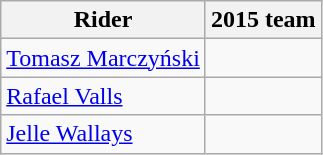<table class="wikitable">
<tr>
<th>Rider</th>
<th>2015 team</th>
</tr>
<tr>
<td><a href='#'>Tomasz Marczyński</a></td>
<td></td>
</tr>
<tr>
<td><a href='#'>Rafael Valls</a></td>
<td></td>
</tr>
<tr>
<td><a href='#'>Jelle Wallays</a></td>
<td></td>
</tr>
</table>
